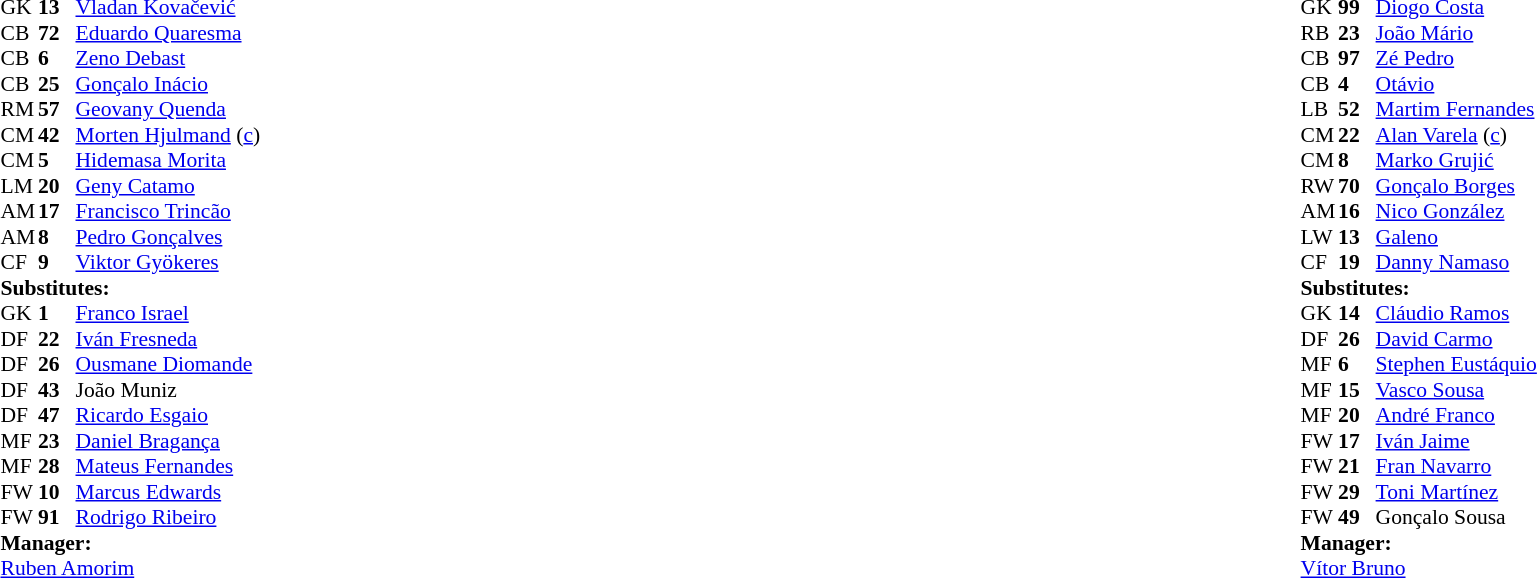<table width="100%">
<tr>
<td width="50%" valign="top"><br><table cellpadding="0" cellspacing="0" style="font-size: 90%">
<tr>
<td colspan="4"></td>
</tr>
<tr>
<th width="25"></th>
<th width="25"></th>
</tr>
<tr>
<td>GK</td>
<td><strong>13</strong></td>
<td> <a href='#'>Vladan Kovačević</a></td>
</tr>
<tr>
<td>CB</td>
<td><strong>72</strong></td>
<td> <a href='#'>Eduardo Quaresma</a></td>
<td></td>
</tr>
<tr>
<td>CB</td>
<td><strong>6</strong></td>
<td> <a href='#'>Zeno Debast</a></td>
<td></td>
<td></td>
</tr>
<tr>
<td>CB</td>
<td><strong>25</strong></td>
<td> <a href='#'>Gonçalo Inácio</a></td>
<td></td>
<td></td>
</tr>
<tr>
<td>RM</td>
<td><strong>57</strong></td>
<td> <a href='#'>Geovany Quenda</a></td>
</tr>
<tr>
<td>CM</td>
<td><strong>42</strong></td>
<td> <a href='#'>Morten Hjulmand</a> (<a href='#'>c</a>)</td>
<td></td>
<td></td>
</tr>
<tr>
<td>CM</td>
<td><strong>5</strong></td>
<td> <a href='#'>Hidemasa Morita</a></td>
<td></td>
<td></td>
</tr>
<tr>
<td>LM</td>
<td><strong>20</strong></td>
<td> <a href='#'>Geny Catamo</a></td>
</tr>
<tr>
<td>AM</td>
<td><strong>17</strong></td>
<td> <a href='#'>Francisco Trincão</a></td>
<td></td>
<td></td>
</tr>
<tr>
<td>AM</td>
<td><strong>8</strong></td>
<td> <a href='#'>Pedro Gonçalves</a></td>
<td></td>
<td></td>
</tr>
<tr>
<td>CF</td>
<td><strong>9</strong></td>
<td> <a href='#'>Viktor Gyökeres</a></td>
</tr>
<tr>
<td colspan="3"><strong>Substitutes:</strong></td>
</tr>
<tr>
<td>GK</td>
<td><strong>1</strong></td>
<td> <a href='#'>Franco Israel</a></td>
</tr>
<tr>
<td>DF</td>
<td><strong>22</strong></td>
<td> <a href='#'>Iván Fresneda</a></td>
<td></td>
<td></td>
</tr>
<tr>
<td>DF</td>
<td><strong>26</strong></td>
<td> <a href='#'>Ousmane Diomande</a></td>
<td></td>
<td></td>
</tr>
<tr>
<td>DF</td>
<td><strong>43</strong></td>
<td> João Muniz</td>
</tr>
<tr>
<td>DF</td>
<td><strong>47</strong></td>
<td> <a href='#'>Ricardo Esgaio</a></td>
<td></td>
<td></td>
</tr>
<tr>
<td>MF</td>
<td><strong>23</strong></td>
<td> <a href='#'>Daniel Bragança</a></td>
<td></td>
<td></td>
</tr>
<tr>
<td>MF</td>
<td><strong>28</strong></td>
<td> <a href='#'>Mateus Fernandes</a></td>
<td></td>
<td></td>
</tr>
<tr>
<td>FW</td>
<td><strong>10</strong></td>
<td> <a href='#'>Marcus Edwards</a></td>
<td></td>
<td></td>
</tr>
<tr>
<td>FW</td>
<td><strong>91</strong></td>
<td> <a href='#'>Rodrigo Ribeiro</a></td>
<td></td>
<td></td>
</tr>
<tr>
<td colspan="3"><strong>Manager:</strong></td>
</tr>
<tr>
<td colspan="4"> <a href='#'>Ruben Amorim</a></td>
</tr>
</table>
</td>
<td valign="top"></td>
<td width="50%" valign="top"><br><table align="center" cellpadding="0" cellspacing="0" style="font-size: 90%">
<tr>
<td colspan="2"></td>
<td></td>
<td></td>
</tr>
<tr>
<th width="25"></th>
<th width="25"></th>
</tr>
<tr>
<td>GK</td>
<td><strong>99</strong></td>
<td> <a href='#'>Diogo Costa</a></td>
</tr>
<tr>
<td>RB</td>
<td><strong>23</strong></td>
<td> <a href='#'>João Mário</a></td>
<td></td>
<td></td>
</tr>
<tr>
<td>CB</td>
<td><strong>97</strong></td>
<td> <a href='#'>Zé Pedro</a></td>
</tr>
<tr>
<td>CB</td>
<td><strong>4</strong></td>
<td> <a href='#'>Otávio</a></td>
<td></td>
</tr>
<tr>
<td>LB</td>
<td><strong>52</strong></td>
<td> <a href='#'>Martim Fernandes</a></td>
</tr>
<tr>
<td>CM</td>
<td><strong>22</strong></td>
<td> <a href='#'>Alan Varela</a> (<a href='#'>c</a>)</td>
<td></td>
</tr>
<tr>
<td>CM</td>
<td><strong>8</strong></td>
<td> <a href='#'>Marko Grujić</a></td>
<td></td>
<td></td>
</tr>
<tr>
<td>RW</td>
<td><strong>70</strong></td>
<td> <a href='#'>Gonçalo Borges</a></td>
<td></td>
<td></td>
</tr>
<tr>
<td>AM</td>
<td><strong>16</strong></td>
<td> <a href='#'>Nico González</a></td>
<td></td>
<td></td>
</tr>
<tr>
<td>LW</td>
<td><strong>13</strong></td>
<td> <a href='#'>Galeno</a></td>
</tr>
<tr>
<td>CF</td>
<td><strong>19</strong></td>
<td> <a href='#'>Danny Namaso</a></td>
<td></td>
<td></td>
</tr>
<tr>
<td colspan="3"><strong>Substitutes:</strong></td>
</tr>
<tr>
<td>GK</td>
<td><strong>14</strong></td>
<td> <a href='#'>Cláudio Ramos</a></td>
</tr>
<tr>
<td>DF</td>
<td><strong>26</strong></td>
<td> <a href='#'>David Carmo</a></td>
<td></td>
<td></td>
</tr>
<tr>
<td>MF</td>
<td><strong>6</strong></td>
<td> <a href='#'>Stephen Eustáquio</a></td>
<td></td>
<td></td>
</tr>
<tr>
<td>MF</td>
<td><strong>15</strong></td>
<td> <a href='#'>Vasco Sousa</a></td>
<td></td>
<td></td>
</tr>
<tr>
<td>MF</td>
<td><strong>20</strong></td>
<td> <a href='#'>André Franco</a></td>
</tr>
<tr>
<td>FW</td>
<td><strong>17</strong></td>
<td> <a href='#'>Iván Jaime</a></td>
<td></td>
<td></td>
</tr>
<tr>
<td>FW</td>
<td><strong>21</strong></td>
<td> <a href='#'>Fran Navarro</a></td>
<td></td>
<td></td>
</tr>
<tr>
<td>FW</td>
<td><strong>29</strong></td>
<td> <a href='#'>Toni Martínez</a></td>
</tr>
<tr>
<td>FW</td>
<td><strong>49</strong></td>
<td> Gonçalo Sousa</td>
</tr>
<tr>
<td colspan="3"><strong>Manager:</strong></td>
</tr>
<tr>
<td colspan="3"> <a href='#'>Vítor Bruno</a></td>
</tr>
</table>
</td>
</tr>
</table>
